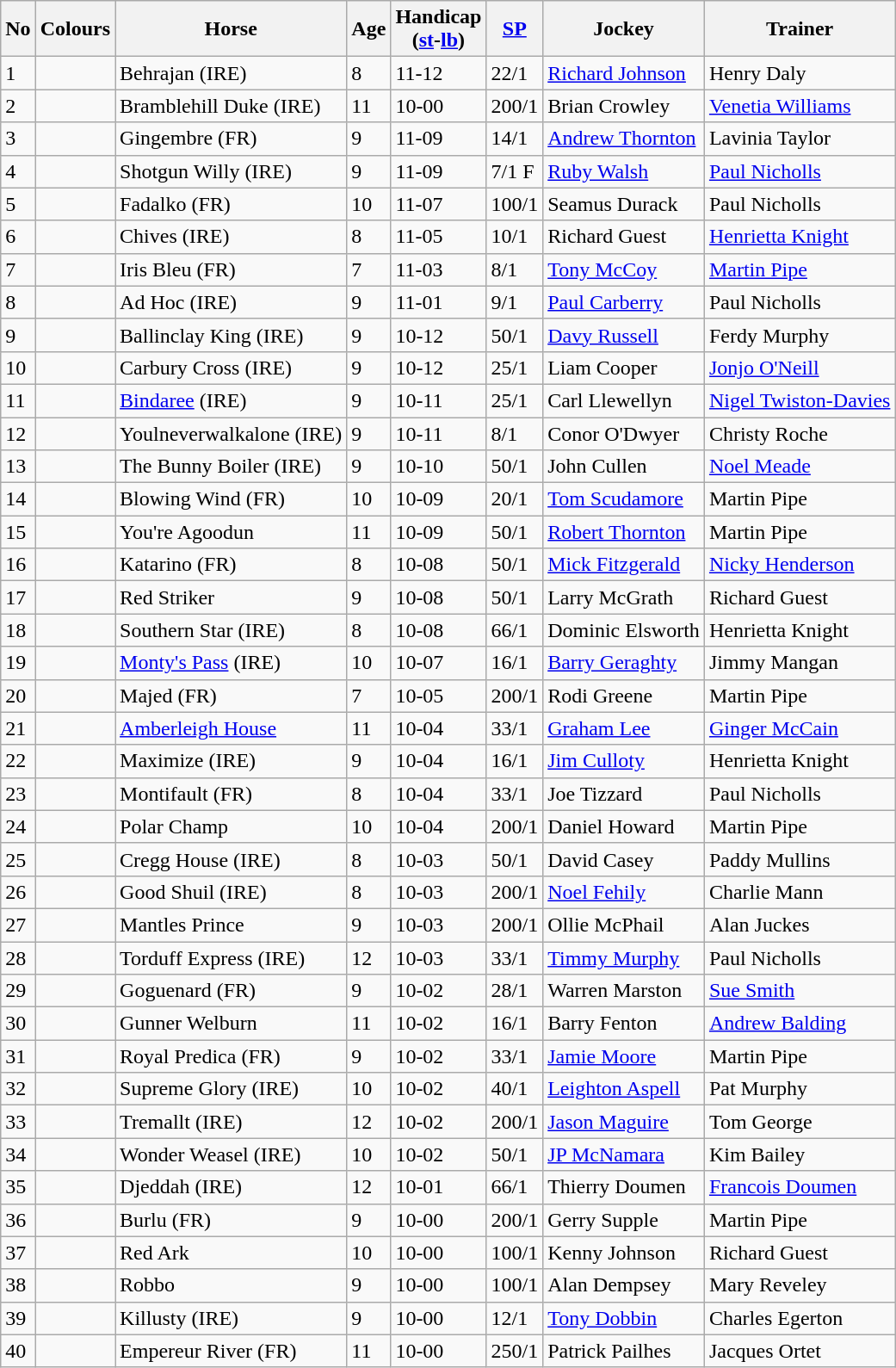<table class="wikitable sortable">
<tr>
<th>No</th>
<th>Colours</th>
<th>Horse</th>
<th>Age</th>
<th>Handicap<br>(<a href='#'>st</a>-<a href='#'>lb</a>)</th>
<th><a href='#'>SP</a></th>
<th>Jockey</th>
<th>Trainer</th>
</tr>
<tr>
<td>1</td>
<td></td>
<td>Behrajan (IRE)</td>
<td>8</td>
<td>11-12</td>
<td>22/1</td>
<td><a href='#'>Richard Johnson</a></td>
<td>Henry Daly</td>
</tr>
<tr>
<td>2</td>
<td></td>
<td>Bramblehill Duke (IRE)</td>
<td>11</td>
<td>10-00</td>
<td>200/1</td>
<td>Brian Crowley</td>
<td><a href='#'>Venetia Williams</a></td>
</tr>
<tr>
<td>3</td>
<td></td>
<td>Gingembre (FR)</td>
<td>9</td>
<td>11-09</td>
<td>14/1</td>
<td><a href='#'>Andrew Thornton</a></td>
<td>Lavinia Taylor</td>
</tr>
<tr>
<td>4</td>
<td></td>
<td>Shotgun Willy (IRE)</td>
<td>9</td>
<td>11-09</td>
<td>7/1 F</td>
<td><a href='#'>Ruby Walsh</a></td>
<td><a href='#'>Paul Nicholls</a></td>
</tr>
<tr>
<td>5</td>
<td></td>
<td>Fadalko (FR)</td>
<td>10</td>
<td>11-07</td>
<td>100/1</td>
<td>Seamus Durack</td>
<td>Paul Nicholls</td>
</tr>
<tr>
<td>6</td>
<td></td>
<td>Chives (IRE)</td>
<td>8</td>
<td>11-05</td>
<td>10/1</td>
<td>Richard Guest</td>
<td><a href='#'>Henrietta Knight</a></td>
</tr>
<tr>
<td>7</td>
<td></td>
<td>Iris Bleu (FR)</td>
<td>7</td>
<td>11-03</td>
<td>8/1</td>
<td><a href='#'>Tony McCoy</a></td>
<td><a href='#'>Martin Pipe</a></td>
</tr>
<tr>
<td>8</td>
<td></td>
<td>Ad Hoc (IRE)</td>
<td>9</td>
<td>11-01</td>
<td>9/1</td>
<td><a href='#'>Paul Carberry</a></td>
<td>Paul Nicholls</td>
</tr>
<tr>
<td>9</td>
<td></td>
<td>Ballinclay King (IRE)</td>
<td>9</td>
<td>10-12</td>
<td>50/1</td>
<td><a href='#'>Davy Russell</a></td>
<td>Ferdy Murphy</td>
</tr>
<tr>
<td>10</td>
<td></td>
<td>Carbury Cross (IRE)</td>
<td>9</td>
<td>10-12</td>
<td>25/1</td>
<td>Liam Cooper</td>
<td><a href='#'>Jonjo O'Neill</a></td>
</tr>
<tr>
<td>11</td>
<td></td>
<td><a href='#'>Bindaree</a> (IRE)</td>
<td>9</td>
<td>10-11</td>
<td>25/1</td>
<td>Carl Llewellyn</td>
<td><a href='#'>Nigel Twiston-Davies</a></td>
</tr>
<tr>
<td>12</td>
<td></td>
<td>Youlneverwalkalone (IRE)</td>
<td>9</td>
<td>10-11</td>
<td>8/1</td>
<td>Conor O'Dwyer</td>
<td>Christy Roche</td>
</tr>
<tr>
<td>13</td>
<td></td>
<td>The Bunny Boiler (IRE)</td>
<td>9</td>
<td>10-10</td>
<td>50/1</td>
<td>John Cullen</td>
<td><a href='#'>Noel Meade</a></td>
</tr>
<tr>
<td>14</td>
<td></td>
<td>Blowing Wind (FR)</td>
<td>10</td>
<td>10-09</td>
<td>20/1</td>
<td><a href='#'>Tom Scudamore</a></td>
<td>Martin Pipe</td>
</tr>
<tr>
<td>15</td>
<td></td>
<td>You're Agoodun</td>
<td>11</td>
<td>10-09</td>
<td>50/1</td>
<td><a href='#'>Robert Thornton</a></td>
<td>Martin Pipe</td>
</tr>
<tr>
<td>16</td>
<td></td>
<td>Katarino (FR)</td>
<td>8</td>
<td>10-08</td>
<td>50/1</td>
<td><a href='#'>Mick Fitzgerald</a></td>
<td><a href='#'>Nicky Henderson</a></td>
</tr>
<tr>
<td>17</td>
<td></td>
<td>Red Striker</td>
<td>9</td>
<td>10-08</td>
<td>50/1</td>
<td>Larry McGrath</td>
<td>Richard Guest</td>
</tr>
<tr>
<td>18</td>
<td></td>
<td>Southern Star (IRE)</td>
<td>8</td>
<td>10-08</td>
<td>66/1</td>
<td>Dominic Elsworth</td>
<td>Henrietta Knight</td>
</tr>
<tr>
<td>19</td>
<td></td>
<td><a href='#'>Monty's Pass</a> (IRE)</td>
<td>10</td>
<td>10-07</td>
<td>16/1</td>
<td><a href='#'>Barry Geraghty</a></td>
<td>Jimmy Mangan</td>
</tr>
<tr>
<td>20</td>
<td></td>
<td>Majed (FR)</td>
<td>7</td>
<td>10-05</td>
<td>200/1</td>
<td>Rodi Greene</td>
<td>Martin Pipe</td>
</tr>
<tr>
<td>21</td>
<td></td>
<td><a href='#'>Amberleigh House</a></td>
<td>11</td>
<td>10-04</td>
<td>33/1</td>
<td><a href='#'>Graham Lee</a></td>
<td><a href='#'>Ginger McCain</a></td>
</tr>
<tr>
<td>22</td>
<td></td>
<td>Maximize (IRE)</td>
<td>9</td>
<td>10-04</td>
<td>16/1</td>
<td><a href='#'>Jim Culloty</a></td>
<td>Henrietta Knight</td>
</tr>
<tr>
<td>23</td>
<td></td>
<td>Montifault (FR)</td>
<td>8</td>
<td>10-04</td>
<td>33/1</td>
<td>Joe Tizzard</td>
<td>Paul Nicholls</td>
</tr>
<tr>
<td>24</td>
<td></td>
<td>Polar Champ</td>
<td>10</td>
<td>10-04</td>
<td>200/1</td>
<td>Daniel Howard</td>
<td>Martin Pipe</td>
</tr>
<tr>
<td>25</td>
<td></td>
<td>Cregg House (IRE)</td>
<td>8</td>
<td>10-03</td>
<td>50/1</td>
<td>David Casey</td>
<td>Paddy Mullins</td>
</tr>
<tr>
<td>26</td>
<td></td>
<td>Good Shuil (IRE)</td>
<td>8</td>
<td>10-03</td>
<td>200/1</td>
<td><a href='#'>Noel Fehily</a></td>
<td>Charlie Mann</td>
</tr>
<tr>
<td>27</td>
<td></td>
<td>Mantles Prince</td>
<td>9</td>
<td>10-03</td>
<td>200/1</td>
<td>Ollie McPhail</td>
<td>Alan Juckes</td>
</tr>
<tr>
<td>28</td>
<td></td>
<td>Torduff Express (IRE)</td>
<td>12</td>
<td>10-03</td>
<td>33/1</td>
<td><a href='#'>Timmy Murphy</a></td>
<td>Paul Nicholls</td>
</tr>
<tr>
<td>29</td>
<td></td>
<td>Goguenard (FR)</td>
<td>9</td>
<td>10-02</td>
<td>28/1</td>
<td>Warren Marston</td>
<td><a href='#'>Sue Smith</a></td>
</tr>
<tr>
<td>30</td>
<td></td>
<td>Gunner Welburn</td>
<td>11</td>
<td>10-02</td>
<td>16/1</td>
<td>Barry Fenton</td>
<td><a href='#'>Andrew Balding</a></td>
</tr>
<tr>
<td>31</td>
<td></td>
<td>Royal Predica (FR)</td>
<td>9</td>
<td>10-02</td>
<td>33/1</td>
<td><a href='#'>Jamie Moore</a></td>
<td>Martin Pipe</td>
</tr>
<tr>
<td>32</td>
<td></td>
<td>Supreme Glory (IRE)</td>
<td>10</td>
<td>10-02</td>
<td>40/1</td>
<td><a href='#'>Leighton Aspell</a></td>
<td>Pat Murphy</td>
</tr>
<tr>
<td>33</td>
<td></td>
<td>Tremallt (IRE)</td>
<td>12</td>
<td>10-02</td>
<td>200/1</td>
<td><a href='#'>Jason Maguire</a></td>
<td>Tom George</td>
</tr>
<tr>
<td>34</td>
<td></td>
<td>Wonder Weasel (IRE)</td>
<td>10</td>
<td>10-02</td>
<td>50/1</td>
<td><a href='#'>JP McNamara</a></td>
<td>Kim Bailey</td>
</tr>
<tr>
<td>35</td>
<td></td>
<td>Djeddah (IRE)</td>
<td>12</td>
<td>10-01</td>
<td>66/1</td>
<td>Thierry Doumen</td>
<td><a href='#'>Francois Doumen</a></td>
</tr>
<tr>
<td>36</td>
<td></td>
<td>Burlu (FR)</td>
<td>9</td>
<td>10-00</td>
<td>200/1</td>
<td>Gerry Supple</td>
<td>Martin Pipe</td>
</tr>
<tr>
<td>37</td>
<td></td>
<td>Red Ark</td>
<td>10</td>
<td>10-00</td>
<td>100/1</td>
<td>Kenny Johnson</td>
<td>Richard Guest</td>
</tr>
<tr>
<td>38</td>
<td></td>
<td>Robbo</td>
<td>9</td>
<td>10-00</td>
<td>100/1</td>
<td>Alan Dempsey</td>
<td>Mary Reveley</td>
</tr>
<tr>
<td>39</td>
<td></td>
<td>Killusty (IRE)</td>
<td>9</td>
<td>10-00</td>
<td>12/1</td>
<td><a href='#'>Tony Dobbin</a></td>
<td>Charles Egerton</td>
</tr>
<tr>
<td>40</td>
<td></td>
<td>Empereur River (FR)</td>
<td>11</td>
<td>10-00</td>
<td>250/1</td>
<td>Patrick Pailhes</td>
<td>Jacques Ortet</td>
</tr>
</table>
